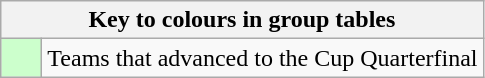<table class="wikitable" style="text-align: center;">
<tr>
<th colspan=2>Key to colours in group tables</th>
</tr>
<tr>
<td style="background:#cfc; width:20px;"></td>
<td align=left>Teams that advanced to the Cup Quarterfinal</td>
</tr>
</table>
